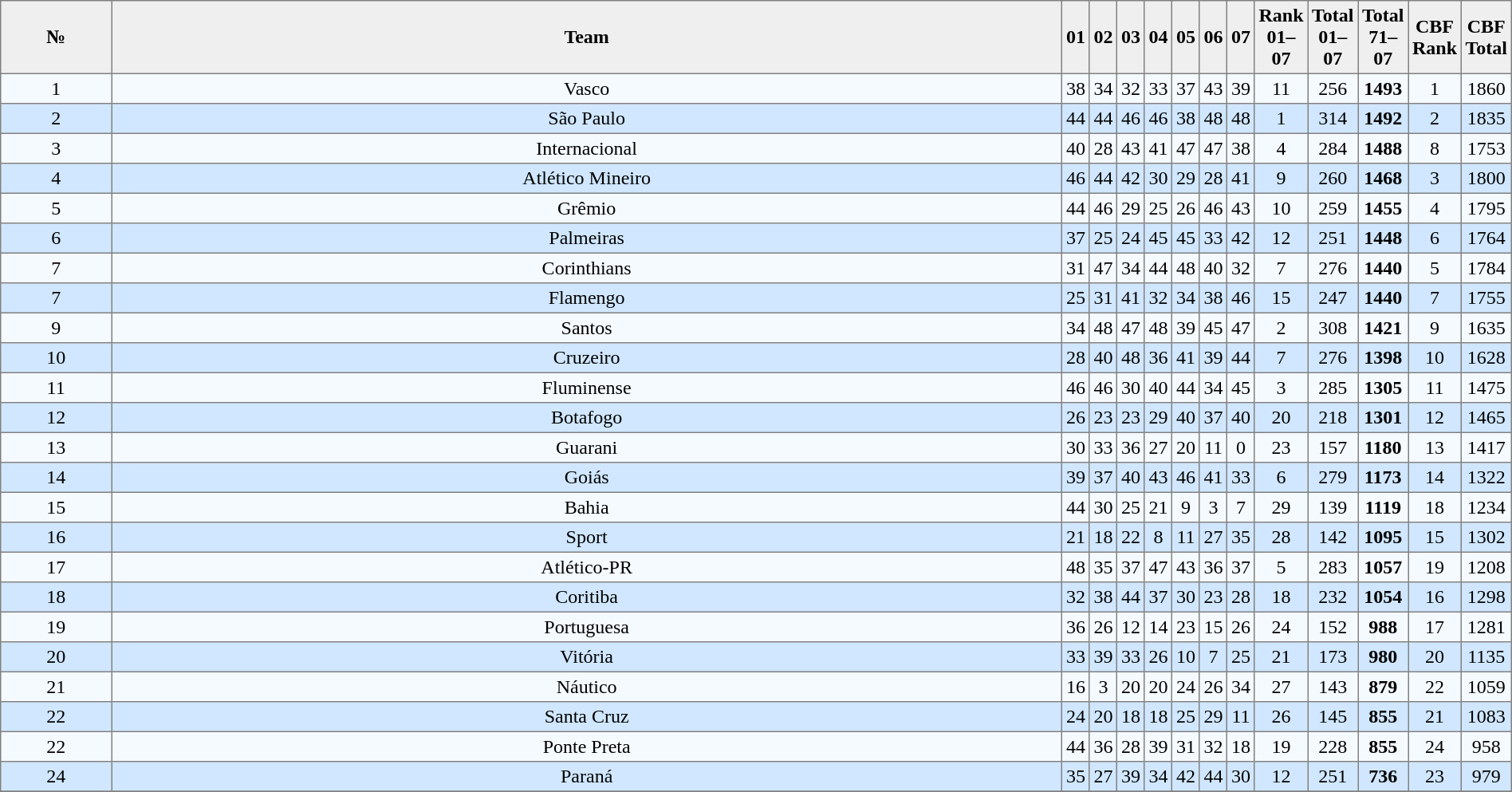<table cellpadding=3 cellspacing=0 width=100% width=50% border=1 style="border-collapse:collapse"|>
<tr align=center>
<th bgcolor=#efefef width=10%>№</th>
<th bgcolor=#efefef width=100%>Team</th>
<th bgcolor=#efefef width=10%>01</th>
<th bgcolor=#efefef width=10%>02</th>
<th bgcolor=#efefef width=10%>03</th>
<th bgcolor=#efefef width=10%>04</th>
<th bgcolor=#efefef width=10%>05</th>
<th bgcolor=#efefef width=10%>06</th>
<th bgcolor=#efefef width=10%>07</th>
<th bgcolor=#efefef width=20%>Rank 01–07</th>
<th bgcolor=#efefef width=20%>Total 01–07</th>
<th bgcolor=#efefef width=30%>Total 71–07</th>
<th bgcolor=#efefef width=30%>CBF Rank</th>
<th bgcolor=#efefef width=30%>CBF Total</th>
</tr>
<tr align=center bgcolor=#F5FAFF>
<td>1</td>
<td>Vasco</td>
<td>38</td>
<td>34</td>
<td>32</td>
<td>33</td>
<td>37</td>
<td>43</td>
<td>39</td>
<td>11</td>
<td>256</td>
<td><strong>1493</strong></td>
<td>1</td>
<td>1860</td>
</tr>
<tr align=center bgcolor=#D0E7FF>
<td>2</td>
<td>São Paulo</td>
<td>44</td>
<td>44</td>
<td>46</td>
<td>46</td>
<td>38</td>
<td>48</td>
<td>48</td>
<td>1</td>
<td>314</td>
<td><strong>1492</strong></td>
<td>2</td>
<td>1835</td>
</tr>
<tr align=center bgcolor=#F5FAFF>
<td>3</td>
<td>Internacional</td>
<td>40</td>
<td>28</td>
<td>43</td>
<td>41</td>
<td>47</td>
<td>47</td>
<td>38</td>
<td>4</td>
<td>284</td>
<td><strong>1488</strong></td>
<td>8</td>
<td>1753</td>
</tr>
<tr align=center bgcolor=#D0E7FF>
<td>4</td>
<td>Atlético Mineiro</td>
<td>46</td>
<td>44</td>
<td>42</td>
<td>30</td>
<td>29</td>
<td>28</td>
<td>41</td>
<td>9</td>
<td>260</td>
<td><strong>1468</strong></td>
<td>3</td>
<td>1800</td>
</tr>
<tr align=center bgcolor=#F5FAFF>
<td>5</td>
<td>Grêmio</td>
<td>44</td>
<td>46</td>
<td>29</td>
<td>25</td>
<td>26</td>
<td>46</td>
<td>43</td>
<td>10</td>
<td>259</td>
<td><strong>1455</strong></td>
<td>4</td>
<td>1795</td>
</tr>
<tr align=center bgcolor=#D0E7FF>
<td>6</td>
<td>Palmeiras</td>
<td>37</td>
<td>25</td>
<td>24</td>
<td>45</td>
<td>45</td>
<td>33</td>
<td>42</td>
<td>12</td>
<td>251</td>
<td><strong>1448</strong></td>
<td>6</td>
<td>1764</td>
</tr>
<tr align=center bgcolor=#F5FAFF>
<td>7</td>
<td>Corinthians</td>
<td>31</td>
<td>47</td>
<td>34</td>
<td>44</td>
<td>48</td>
<td>40</td>
<td>32</td>
<td>7</td>
<td>276</td>
<td><strong>1440</strong></td>
<td>5</td>
<td>1784</td>
</tr>
<tr align=center bgcolor=#D0E7FF>
<td>7</td>
<td>Flamengo</td>
<td>25</td>
<td>31</td>
<td>41</td>
<td>32</td>
<td>34</td>
<td>38</td>
<td>46</td>
<td>15</td>
<td>247</td>
<td><strong>1440</strong></td>
<td>7</td>
<td>1755</td>
</tr>
<tr align=center bgcolor=#F5FAFF>
<td>9</td>
<td>Santos</td>
<td>34</td>
<td>48</td>
<td>47</td>
<td>48</td>
<td>39</td>
<td>45</td>
<td>47</td>
<td>2</td>
<td>308</td>
<td><strong>1421</strong></td>
<td>9</td>
<td>1635</td>
</tr>
<tr align=center bgcolor=#D0E7FF>
<td>10</td>
<td>Cruzeiro</td>
<td>28</td>
<td>40</td>
<td>48</td>
<td>36</td>
<td>41</td>
<td>39</td>
<td>44</td>
<td>7</td>
<td>276</td>
<td><strong>1398</strong></td>
<td>10</td>
<td>1628</td>
</tr>
<tr align=center bgcolor=#F5FAFF>
<td>11</td>
<td>Fluminense</td>
<td>46</td>
<td>46</td>
<td>30</td>
<td>40</td>
<td>44</td>
<td>34</td>
<td>45</td>
<td>3</td>
<td>285</td>
<td><strong>1305</strong></td>
<td>11</td>
<td>1475</td>
</tr>
<tr align=center bgcolor=#D0E7FF>
<td>12</td>
<td>Botafogo</td>
<td>26</td>
<td>23</td>
<td>23</td>
<td>29</td>
<td>40</td>
<td>37</td>
<td>40</td>
<td>20</td>
<td>218</td>
<td><strong>1301</strong></td>
<td>12</td>
<td>1465</td>
</tr>
<tr align=center bgcolor=#F5FAFF>
<td>13</td>
<td>Guarani</td>
<td>30</td>
<td>33</td>
<td>36</td>
<td>27</td>
<td>20</td>
<td>11</td>
<td>0</td>
<td>23</td>
<td>157</td>
<td><strong>1180</strong></td>
<td>13</td>
<td>1417</td>
</tr>
<tr align=center bgcolor=#D0E7FF>
<td>14</td>
<td>Goiás</td>
<td>39</td>
<td>37</td>
<td>40</td>
<td>43</td>
<td>46</td>
<td>41</td>
<td>33</td>
<td>6</td>
<td>279</td>
<td><strong>1173</strong></td>
<td>14</td>
<td>1322</td>
</tr>
<tr align=center bgcolor=#F5FAFF>
<td>15</td>
<td>Bahia</td>
<td>44</td>
<td>30</td>
<td>25</td>
<td>21</td>
<td>9</td>
<td>3</td>
<td>7</td>
<td>29</td>
<td>139</td>
<td><strong>1119</strong></td>
<td>18</td>
<td>1234</td>
</tr>
<tr align=center bgcolor=#D0E7FF>
<td>16</td>
<td>Sport</td>
<td>21</td>
<td>18</td>
<td>22</td>
<td>8</td>
<td>11</td>
<td>27</td>
<td>35</td>
<td>28</td>
<td>142</td>
<td><strong>1095</strong></td>
<td>15</td>
<td>1302</td>
</tr>
<tr align=center bgcolor=#F5FAFF>
<td>17</td>
<td>Atlético-PR</td>
<td>48</td>
<td>35</td>
<td>37</td>
<td>47</td>
<td>43</td>
<td>36</td>
<td>37</td>
<td>5</td>
<td>283</td>
<td><strong>1057</strong></td>
<td>19</td>
<td>1208</td>
</tr>
<tr align=center bgcolor=#D0E7FF>
<td>18</td>
<td>Coritiba</td>
<td>32</td>
<td>38</td>
<td>44</td>
<td>37</td>
<td>30</td>
<td>23</td>
<td>28</td>
<td>18</td>
<td>232</td>
<td><strong>1054</strong></td>
<td>16</td>
<td>1298</td>
</tr>
<tr align=center bgcolor=#F5FAFF>
<td>19</td>
<td>Portuguesa</td>
<td>36</td>
<td>26</td>
<td>12</td>
<td>14</td>
<td>23</td>
<td>15</td>
<td>26</td>
<td>24</td>
<td>152</td>
<td><strong>988</strong></td>
<td>17</td>
<td>1281</td>
</tr>
<tr align=center bgcolor=#D0E7FF>
<td>20</td>
<td>Vitória</td>
<td>33</td>
<td>39</td>
<td>33</td>
<td>26</td>
<td>10</td>
<td>7</td>
<td>25</td>
<td>21</td>
<td>173</td>
<td><strong>980</strong></td>
<td>20</td>
<td>1135</td>
</tr>
<tr align=center bgcolor=#F5FAFF>
<td>21</td>
<td>Náutico</td>
<td>16</td>
<td>3</td>
<td>20</td>
<td>20</td>
<td>24</td>
<td>26</td>
<td>34</td>
<td>27</td>
<td>143</td>
<td><strong>879</strong></td>
<td>22</td>
<td>1059</td>
</tr>
<tr align=center bgcolor=#D0E7FF>
<td>22</td>
<td>Santa Cruz</td>
<td>24</td>
<td>20</td>
<td>18</td>
<td>18</td>
<td>25</td>
<td>29</td>
<td>11</td>
<td>26</td>
<td>145</td>
<td><strong>855</strong></td>
<td>21</td>
<td>1083</td>
</tr>
<tr align=center bgcolor=#F5FAFF>
<td>22</td>
<td>Ponte Preta</td>
<td>44</td>
<td>36</td>
<td>28</td>
<td>39</td>
<td>31</td>
<td>32</td>
<td>18</td>
<td>19</td>
<td>228</td>
<td><strong>855</strong></td>
<td>24</td>
<td>958</td>
</tr>
<tr align=center bgcolor=#D0E7FF>
<td>24</td>
<td>Paraná</td>
<td>35</td>
<td>27</td>
<td>39</td>
<td>34</td>
<td>42</td>
<td>44</td>
<td>30</td>
<td>12</td>
<td>251</td>
<td><strong>736</strong></td>
<td>23</td>
<td>979</td>
</tr>
<tr align=center bgcolor=#F5FAFF>
</tr>
</table>
